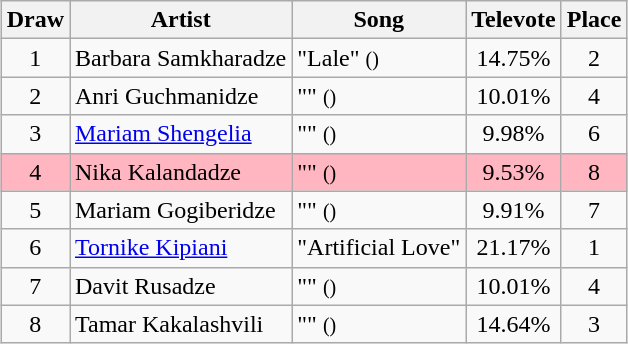<table class="sortable wikitable" style="margin: 1em auto 1em auto; text-align:center;">
<tr>
<th>Draw</th>
<th>Artist</th>
<th>Song</th>
<th>Televote</th>
<th>Place</th>
</tr>
<tr>
<td>1</td>
<td align="left">Barbara Samkharadze</td>
<td align="left">"Lale" <small>()</small></td>
<td>14.75%</td>
<td>2</td>
</tr>
<tr>
<td>2</td>
<td align="left">Anri Guchmanidze</td>
<td align="left">"" <small>()</small></td>
<td>10.01%</td>
<td>4</td>
</tr>
<tr>
<td>3</td>
<td align="left"><a href='#'>Mariam Shengelia</a></td>
<td align="left">"" <small>()</small></td>
<td>9.98%</td>
<td>6</td>
</tr>
<tr style="background:lightpink;">
<td>4</td>
<td align="left">Nika Kalandadze</td>
<td align="left">"" <small>()</small></td>
<td>9.53%</td>
<td>8</td>
</tr>
<tr>
<td>5</td>
<td align="left">Mariam Gogiberidze</td>
<td align="left">"" <small>()</small></td>
<td>9.91%</td>
<td>7</td>
</tr>
<tr>
<td>6</td>
<td align="left"><a href='#'>Tornike Kipiani</a></td>
<td align="left">"Artificial Love"</td>
<td>21.17%</td>
<td>1</td>
</tr>
<tr>
<td>7</td>
<td align="left">Davit Rusadze</td>
<td align="left">"" <small>()</small></td>
<td>10.01%</td>
<td>4</td>
</tr>
<tr>
<td>8</td>
<td align="left">Tamar Kakalashvili</td>
<td align="left">"" <small>()</small></td>
<td>14.64%</td>
<td>3</td>
</tr>
</table>
